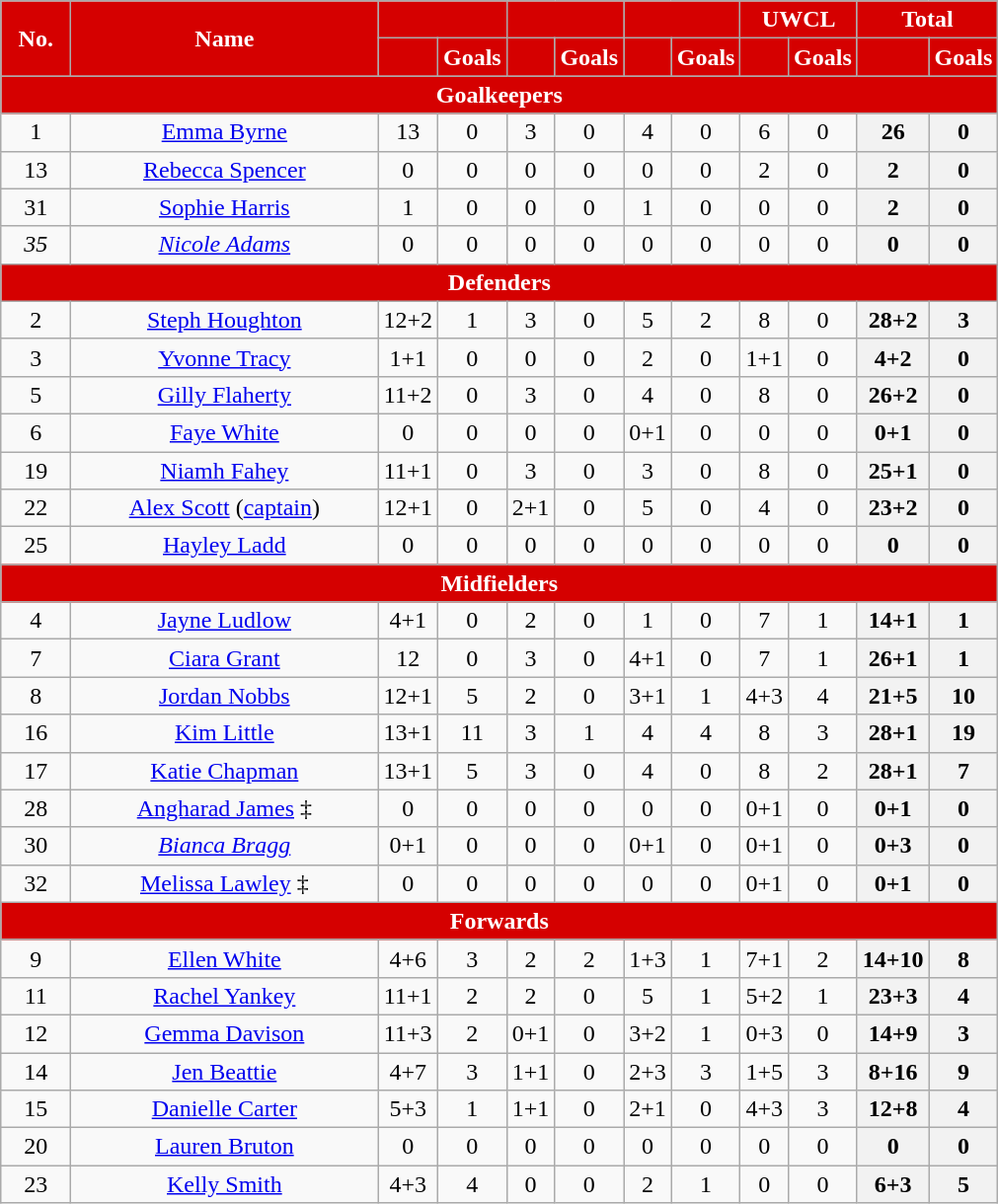<table class="wikitable" style="text-align:center; font-size:100%; ">
<tr>
<th rowspan="2" style="background:#d50000; color:white; text-align:center; width:40px">No.</th>
<th rowspan="2" style="background:#d50000; color:white; text-align:center;width:200px">Name</th>
<th colspan="2" style="background:#d50000; color:white; text-align:center;"><a href='#'></a></th>
<th colspan="2" style="background:#d50000; color:white; text-align:center;"><a href='#'></a></th>
<th colspan="2" style="background:#d50000; color:white; text-align:center;"></th>
<th colspan="2" style="background:#d50000; color:white; text-align:center;">UWCL</th>
<th colspan="2" style="background:#d50000; color:white; text-align:center;">Total</th>
</tr>
<tr>
<th style="background:#d50000; color:white; text-align:center;width=50px"></th>
<th style="background:#d50000; color:white; text-align:center;width=50px">Goals</th>
<th style="background:#d50000; color:white; text-align:center;width=50px"></th>
<th style="background:#d50000; color:white; text-align:center;width=50px">Goals</th>
<th style="background:#d50000; color:white; text-align:center;width=50px"></th>
<th style="background:#d50000; color:white; text-align:center;width=50px">Goals</th>
<th style="background:#d50000; color:white; text-align:center;width=50px"></th>
<th style="background:#d50000; color:white; text-align:center;width=50px">Goals</th>
<th style="background:#d50000; color:white; text-align:center;width=50px"></th>
<th style="background:#d50000; color:white; text-align:center;width=50px">Goals</th>
</tr>
<tr>
<th colspan="12" style="background:#d50000; color:white; text-align:center">Goalkeepers</th>
</tr>
<tr>
<td>1</td>
<td> <a href='#'>Emma Byrne</a></td>
<td>13</td>
<td>0</td>
<td>3</td>
<td>0</td>
<td>4</td>
<td>0</td>
<td>6</td>
<td>0</td>
<th>26</th>
<th>0</th>
</tr>
<tr>
<td>13</td>
<td><em></em> <a href='#'>Rebecca Spencer</a></td>
<td>0</td>
<td>0</td>
<td>0</td>
<td>0</td>
<td>0</td>
<td>0</td>
<td>2</td>
<td>0</td>
<th>2</th>
<th>0</th>
</tr>
<tr>
<td>31</td>
<td> <a href='#'>Sophie Harris</a></td>
<td>1</td>
<td>0</td>
<td>0</td>
<td>0</td>
<td>1</td>
<td>0</td>
<td>0</td>
<td>0</td>
<th>2</th>
<th>0</th>
</tr>
<tr>
<td><em>35</em></td>
<td><em> <a href='#'>Nicole Adams</a></em></td>
<td>0</td>
<td>0</td>
<td>0</td>
<td>0</td>
<td>0</td>
<td>0</td>
<td>0</td>
<td>0</td>
<th>0</th>
<th>0</th>
</tr>
<tr>
<th colspan="12" style="background:#d50000; color:white; text-align:center">Defenders</th>
</tr>
<tr>
<td>2</td>
<td> <a href='#'>Steph Houghton</a></td>
<td>12+2</td>
<td>1</td>
<td>3</td>
<td>0</td>
<td>5</td>
<td>2</td>
<td>8</td>
<td>0</td>
<th>28+2</th>
<th>3</th>
</tr>
<tr>
<td>3</td>
<td> <a href='#'>Yvonne Tracy</a></td>
<td>1+1</td>
<td>0</td>
<td>0</td>
<td>0</td>
<td>2</td>
<td>0</td>
<td>1+1</td>
<td>0</td>
<th>4+2</th>
<th>0</th>
</tr>
<tr>
<td>5</td>
<td> <a href='#'>Gilly Flaherty</a></td>
<td>11+2</td>
<td>0</td>
<td>3</td>
<td>0</td>
<td>4</td>
<td>0</td>
<td>8</td>
<td>0</td>
<th>26+2</th>
<th>0</th>
</tr>
<tr>
<td>6</td>
<td> <a href='#'>Faye White</a></td>
<td>0</td>
<td>0</td>
<td>0</td>
<td>0</td>
<td>0+1</td>
<td>0</td>
<td>0</td>
<td>0</td>
<th>0+1</th>
<th>0</th>
</tr>
<tr>
<td>19</td>
<td> <a href='#'>Niamh Fahey</a></td>
<td>11+1</td>
<td>0</td>
<td>3</td>
<td>0</td>
<td>3</td>
<td>0</td>
<td>8</td>
<td>0</td>
<th>25+1</th>
<th>0</th>
</tr>
<tr>
<td>22</td>
<td> <a href='#'>Alex Scott</a> (<a href='#'>captain</a>)</td>
<td>12+1</td>
<td>0</td>
<td>2+1</td>
<td>0</td>
<td>5</td>
<td>0</td>
<td>4</td>
<td>0</td>
<th>23+2</th>
<th>0</th>
</tr>
<tr>
<td>25</td>
<td> <a href='#'>Hayley Ladd</a></td>
<td>0</td>
<td>0</td>
<td>0</td>
<td>0</td>
<td>0</td>
<td>0</td>
<td>0</td>
<td>0</td>
<th>0</th>
<th>0</th>
</tr>
<tr>
<th colspan="12" style="background:#d50000; color:white; text-align:center">Midfielders</th>
</tr>
<tr>
<td>4</td>
<td> <a href='#'>Jayne Ludlow</a></td>
<td>4+1</td>
<td>0</td>
<td>2</td>
<td>0</td>
<td>1</td>
<td>0</td>
<td>7</td>
<td>1</td>
<th>14+1</th>
<th>1</th>
</tr>
<tr>
<td>7</td>
<td> <a href='#'>Ciara Grant</a></td>
<td>12</td>
<td>0</td>
<td>3</td>
<td>0</td>
<td>4+1</td>
<td>0</td>
<td>7</td>
<td>1</td>
<th>26+1</th>
<th>1</th>
</tr>
<tr>
<td>8</td>
<td> <a href='#'>Jordan Nobbs</a></td>
<td>12+1</td>
<td>5</td>
<td>2</td>
<td>0</td>
<td>3+1</td>
<td>1</td>
<td>4+3</td>
<td>4</td>
<th>21+5</th>
<th>10</th>
</tr>
<tr>
<td>16</td>
<td> <a href='#'>Kim Little</a></td>
<td>13+1</td>
<td>11</td>
<td>3</td>
<td>1</td>
<td>4</td>
<td>4</td>
<td>8</td>
<td>3</td>
<th>28+1</th>
<th>19</th>
</tr>
<tr>
<td>17</td>
<td><em></em> <a href='#'>Katie Chapman</a></td>
<td>13+1</td>
<td>5</td>
<td>3</td>
<td>0</td>
<td>4</td>
<td>0</td>
<td>8</td>
<td>2</td>
<th>28+1</th>
<th>7</th>
</tr>
<tr>
<td>28</td>
<td> <a href='#'>Angharad James</a> ‡</td>
<td>0</td>
<td>0</td>
<td>0</td>
<td>0</td>
<td>0</td>
<td>0</td>
<td>0+1</td>
<td>0</td>
<th>0+1</th>
<th>0</th>
</tr>
<tr>
<td>30</td>
<td><em> <a href='#'>Bianca Bragg</a></em></td>
<td>0+1</td>
<td>0</td>
<td>0</td>
<td>0</td>
<td>0+1</td>
<td>0</td>
<td>0+1</td>
<td>0</td>
<th>0+3</th>
<th>0</th>
</tr>
<tr>
<td>32</td>
<td> <a href='#'>Melissa Lawley</a> ‡</td>
<td>0</td>
<td>0</td>
<td>0</td>
<td>0</td>
<td>0</td>
<td>0</td>
<td>0+1</td>
<td>0</td>
<th>0+1</th>
<th>0</th>
</tr>
<tr>
<th colspan="12" style="background:#d50000; color:white; text-align:center">Forwards</th>
</tr>
<tr>
<td>9</td>
<td> <a href='#'>Ellen White</a></td>
<td>4+6</td>
<td>3</td>
<td>2</td>
<td>2</td>
<td>1+3</td>
<td>1</td>
<td>7+1</td>
<td>2</td>
<th>14+10</th>
<th>8</th>
</tr>
<tr>
<td>11</td>
<td> <a href='#'>Rachel Yankey</a></td>
<td>11+1</td>
<td>2</td>
<td>2</td>
<td>0</td>
<td>5</td>
<td>1</td>
<td>5+2</td>
<td>1</td>
<th>23+3</th>
<th>4</th>
</tr>
<tr>
<td>12</td>
<td> <a href='#'>Gemma Davison</a></td>
<td>11+3</td>
<td>2</td>
<td>0+1</td>
<td>0</td>
<td>3+2</td>
<td>1</td>
<td>0+3</td>
<td>0</td>
<th>14+9</th>
<th>3</th>
</tr>
<tr>
<td>14</td>
<td> <a href='#'>Jen Beattie</a></td>
<td>4+7</td>
<td>3</td>
<td>1+1</td>
<td>0</td>
<td>2+3</td>
<td>3</td>
<td>1+5</td>
<td>3</td>
<th>8+16</th>
<th>9</th>
</tr>
<tr>
<td>15</td>
<td> <a href='#'>Danielle Carter</a></td>
<td>5+3</td>
<td>1</td>
<td>1+1</td>
<td>0</td>
<td>2+1</td>
<td>0</td>
<td>4+3</td>
<td>3</td>
<th>12+8</th>
<th>4</th>
</tr>
<tr>
<td>20</td>
<td> <a href='#'>Lauren Bruton</a></td>
<td>0</td>
<td>0</td>
<td>0</td>
<td>0</td>
<td>0</td>
<td>0</td>
<td>0</td>
<td>0</td>
<th>0</th>
<th>0</th>
</tr>
<tr>
<td>23</td>
<td> <a href='#'>Kelly Smith</a></td>
<td>4+3</td>
<td>4</td>
<td>0</td>
<td>0</td>
<td>2</td>
<td>1</td>
<td>0</td>
<td>0</td>
<th>6+3</th>
<th>5</th>
</tr>
</table>
